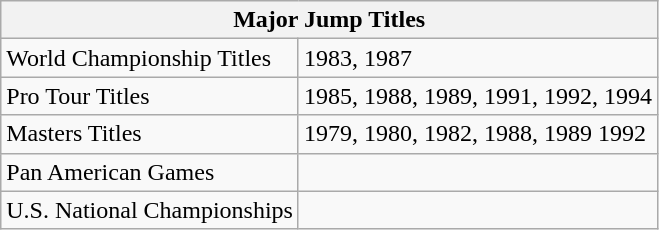<table class="wikitable">
<tr>
<th colspan="2">Major Jump Titles</th>
</tr>
<tr>
<td>World Championship Titles</td>
<td>1983, 1987</td>
</tr>
<tr>
<td>Pro Tour Titles</td>
<td>1985, 1988, 1989, 1991, 1992, 1994</td>
</tr>
<tr>
<td>Masters Titles</td>
<td>1979, 1980, 1982, 1988, 1989 1992</td>
</tr>
<tr>
<td>Pan American Games</td>
<td></td>
</tr>
<tr>
<td>U.S. National Championships</td>
<td></td>
</tr>
</table>
